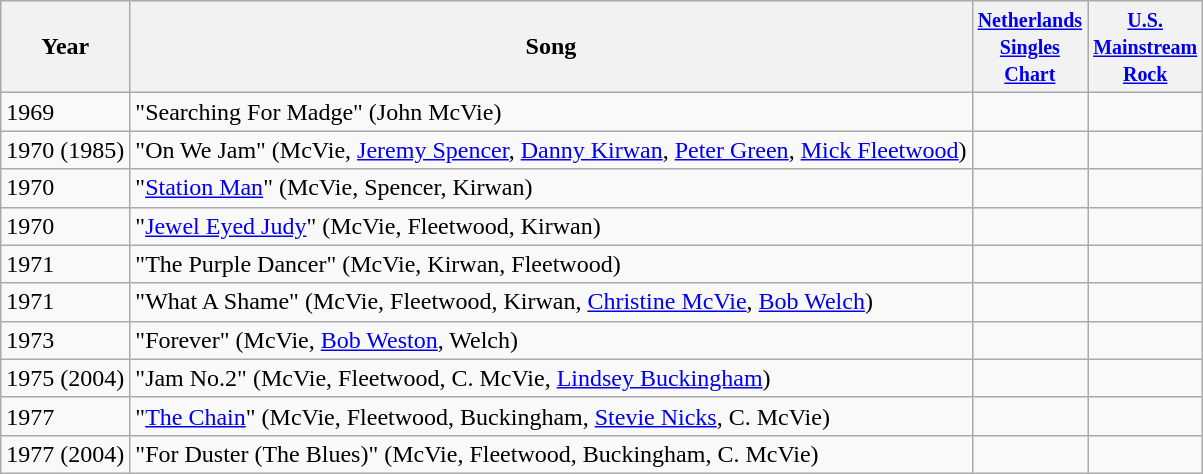<table class="wikitable">
<tr>
<th>Year</th>
<th>Song</th>
<th style="width:40px;"><small><a href='#'>Netherlands Singles Chart</a></small></th>
<th style="width:40px;"><small><a href='#'>U.S. Mainstream Rock</a></small></th>
</tr>
<tr>
<td>1969</td>
<td>"Searching For Madge" (John McVie)</td>
<td></td>
<td></td>
</tr>
<tr>
<td>1970 (1985)</td>
<td>"On We Jam" (McVie, <a href='#'>Jeremy Spencer</a>, <a href='#'>Danny Kirwan</a>, <a href='#'>Peter Green</a>, <a href='#'>Mick Fleetwood</a>)</td>
<td></td>
<td></td>
</tr>
<tr>
<td>1970</td>
<td>"<a href='#'>Station Man</a>" (McVie, Spencer, Kirwan)</td>
<td></td>
<td></td>
</tr>
<tr>
<td>1970</td>
<td>"<a href='#'>Jewel Eyed Judy</a>" (McVie, Fleetwood, Kirwan)</td>
<td></td>
<td></td>
</tr>
<tr>
<td>1971</td>
<td>"The Purple Dancer" (McVie, Kirwan, Fleetwood)</td>
<td></td>
<td></td>
</tr>
<tr>
<td>1971</td>
<td>"What A Shame" (McVie, Fleetwood, Kirwan, <a href='#'>Christine McVie</a>, <a href='#'>Bob Welch</a>)</td>
<td></td>
<td></td>
</tr>
<tr>
<td>1973</td>
<td>"Forever" (McVie, <a href='#'>Bob Weston</a>, Welch)</td>
<td></td>
<td></td>
</tr>
<tr>
<td>1975 (2004)</td>
<td>"Jam No.2" (McVie, Fleetwood, C. McVie, <a href='#'>Lindsey Buckingham</a>)</td>
<td></td>
<td></td>
</tr>
<tr>
<td>1977</td>
<td>"<a href='#'>The Chain</a>" (McVie, Fleetwood, Buckingham, <a href='#'>Stevie Nicks</a>, C. McVie)</td>
<td></td>
<td></td>
</tr>
<tr>
<td>1977 (2004)</td>
<td>"For Duster (The Blues)" (McVie, Fleetwood, Buckingham, C. McVie)</td>
<td></td>
<td></td>
</tr>
</table>
